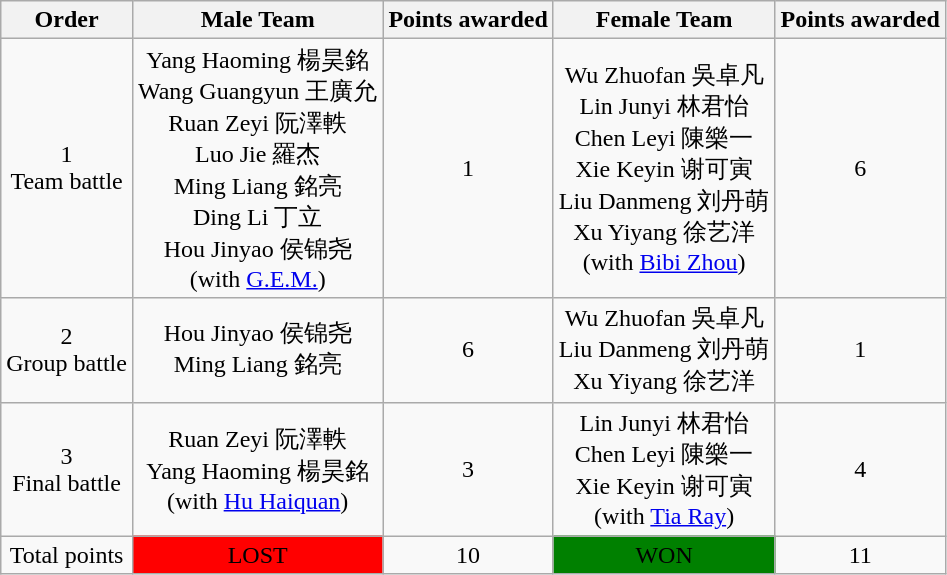<table class="wikitable" style="text-align:center">
<tr>
<th>Order</th>
<th>Male Team</th>
<th>Points awarded</th>
<th>Female Team</th>
<th>Points awarded</th>
</tr>
<tr>
<td>1 <br> Team battle</td>
<td>Yang Haoming 楊昊銘 <br> Wang Guangyun 王廣允 <br> Ruan Zeyi 阮澤軼 <br> Luo Jie 羅杰 <br> Ming Liang 銘亮 <br> Ding Li 丁立 <br> Hou Jinyao 侯锦尧 <br> (with <a href='#'>G.E.M.</a>)</td>
<td>1</td>
<td>Wu Zhuofan 吳卓凡 <br> Lin Junyi 林君怡 <br> Chen Leyi 陳樂一 <br> Xie Keyin 谢可寅 <br> Liu Danmeng 刘丹萌 <br> Xu Yiyang 徐艺洋 <br> (with <a href='#'>Bibi Zhou</a>)</td>
<td>6</td>
</tr>
<tr>
<td>2 <br> Group battle</td>
<td>Hou Jinyao 侯锦尧 <br> Ming Liang 銘亮</td>
<td>6</td>
<td>Wu Zhuofan 吳卓凡 <br> Liu Danmeng 刘丹萌 <br> Xu Yiyang 徐艺洋</td>
<td>1</td>
</tr>
<tr>
<td>3 <br> Final battle</td>
<td>Ruan Zeyi 阮澤軼 <br> Yang Haoming 楊昊銘 <br> (with <a href='#'>Hu Haiquan</a>)</td>
<td>3</td>
<td>Lin Junyi 林君怡 <br> Chen Leyi 陳樂一 <br> Xie Keyin 谢可寅 <br> (with <a href='#'>Tia Ray</a>)</td>
<td>4</td>
</tr>
<tr>
<td>Total points</td>
<td style="background:red; ">LOST</td>
<td>10</td>
<td style="background:green; ">WON</td>
<td>11</td>
</tr>
</table>
